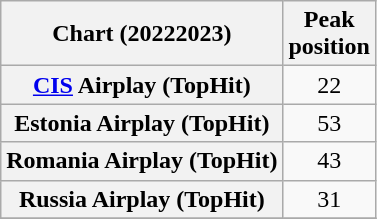<table class="wikitable sortable plainrowheaders" style="text-align:center">
<tr>
<th scope="col">Chart (20222023)</th>
<th scope="col">Peak<br>position</th>
</tr>
<tr>
<th scope="row"><a href='#'>CIS</a> Airplay (TopHit)</th>
<td>22</td>
</tr>
<tr>
<th scope="row">Estonia Airplay (TopHit)</th>
<td>53</td>
</tr>
<tr>
<th scope="row">Romania Airplay (TopHit)</th>
<td>43</td>
</tr>
<tr>
<th scope="row">Russia Airplay (TopHit)</th>
<td>31</td>
</tr>
<tr>
</tr>
</table>
